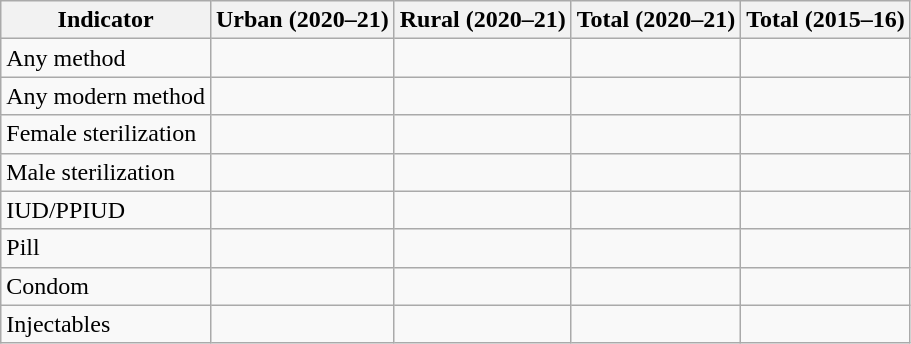<table class= "wikitable sortable">
<tr>
<th>Indicator</th>
<th>Urban (2020–21)</th>
<th>Rural (2020–21)</th>
<th>Total (2020–21)</th>
<th>Total (2015–16)</th>
</tr>
<tr>
<td>Any method</td>
<td></td>
<td></td>
<td></td>
<td></td>
</tr>
<tr>
<td>Any modern method</td>
<td></td>
<td></td>
<td></td>
<td></td>
</tr>
<tr>
<td>Female sterilization</td>
<td></td>
<td></td>
<td></td>
<td></td>
</tr>
<tr>
<td>Male sterilization</td>
<td></td>
<td></td>
<td></td>
<td></td>
</tr>
<tr>
<td>IUD/PPIUD</td>
<td></td>
<td></td>
<td></td>
<td></td>
</tr>
<tr>
<td>Pill</td>
<td></td>
<td></td>
<td></td>
<td></td>
</tr>
<tr>
<td>Condom</td>
<td></td>
<td></td>
<td></td>
<td></td>
</tr>
<tr>
<td>Injectables</td>
<td></td>
<td></td>
<td></td>
<td></td>
</tr>
</table>
